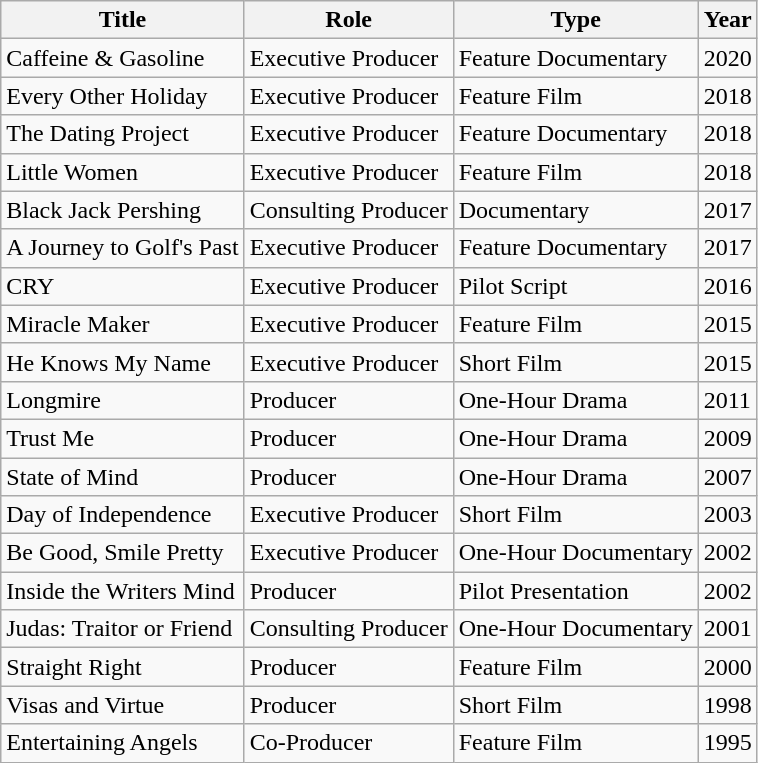<table class="wikitable">
<tr>
<th>Title</th>
<th>Role</th>
<th>Type</th>
<th>Year</th>
</tr>
<tr>
<td>Caffeine & Gasoline</td>
<td>Executive Producer</td>
<td>Feature Documentary</td>
<td>2020</td>
</tr>
<tr>
<td>Every Other Holiday</td>
<td>Executive Producer</td>
<td>Feature Film</td>
<td>2018</td>
</tr>
<tr>
<td>The Dating Project</td>
<td>Executive Producer</td>
<td>Feature Documentary</td>
<td>2018</td>
</tr>
<tr>
<td>Little Women</td>
<td>Executive Producer</td>
<td>Feature Film</td>
<td>2018</td>
</tr>
<tr>
<td>Black Jack Pershing</td>
<td>Consulting Producer</td>
<td>Documentary</td>
<td>2017</td>
</tr>
<tr>
<td>A Journey to Golf's Past</td>
<td>Executive Producer</td>
<td>Feature Documentary</td>
<td>2017</td>
</tr>
<tr>
<td>CRY</td>
<td>Executive Producer</td>
<td>Pilot Script</td>
<td>2016</td>
</tr>
<tr>
<td>Miracle Maker</td>
<td>Executive Producer</td>
<td>Feature Film</td>
<td>2015</td>
</tr>
<tr>
<td>He Knows My Name</td>
<td>Executive Producer</td>
<td>Short Film</td>
<td>2015</td>
</tr>
<tr>
<td>Longmire</td>
<td>Producer</td>
<td>One-Hour Drama</td>
<td>2011</td>
</tr>
<tr>
<td>Trust Me</td>
<td>Producer</td>
<td>One-Hour Drama</td>
<td>2009</td>
</tr>
<tr>
<td>State of Mind</td>
<td>Producer</td>
<td>One-Hour Drama</td>
<td>2007</td>
</tr>
<tr>
<td>Day of Independence</td>
<td>Executive Producer</td>
<td>Short Film</td>
<td>2003</td>
</tr>
<tr>
<td>Be Good, Smile Pretty</td>
<td>Executive Producer</td>
<td>One-Hour Documentary</td>
<td>2002</td>
</tr>
<tr>
<td>Inside the Writers Mind</td>
<td>Producer</td>
<td>Pilot Presentation</td>
<td>2002</td>
</tr>
<tr>
<td>Judas: Traitor or Friend</td>
<td>Consulting Producer</td>
<td>One-Hour Documentary</td>
<td>2001</td>
</tr>
<tr>
<td>Straight Right</td>
<td>Producer</td>
<td>Feature Film</td>
<td>2000</td>
</tr>
<tr>
<td>Visas and Virtue</td>
<td>Producer</td>
<td>Short Film</td>
<td>1998</td>
</tr>
<tr>
<td>Entertaining Angels</td>
<td>Co-Producer</td>
<td>Feature Film</td>
<td>1995</td>
</tr>
</table>
